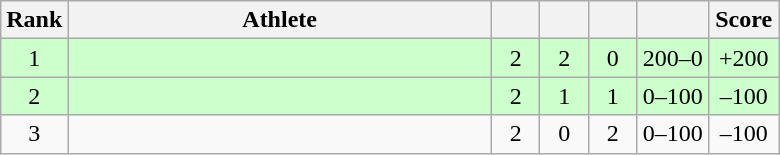<table class="wikitable" style="text-align: center;">
<tr>
<th width=25>Rank</th>
<th width=275>Athlete</th>
<th width=25></th>
<th width=25></th>
<th width=25></th>
<th width=40></th>
<th width=40>Score</th>
</tr>
<tr bgcolor=ccffcc>
<td>1</td>
<td align=left></td>
<td>2</td>
<td>2</td>
<td>0</td>
<td>200–0</td>
<td>+200</td>
</tr>
<tr bgcolor=ccffcc>
<td>2</td>
<td align=left></td>
<td>2</td>
<td>1</td>
<td>1</td>
<td>0–100</td>
<td>–100</td>
</tr>
<tr>
<td>3</td>
<td align=left></td>
<td>2</td>
<td>0</td>
<td>2</td>
<td>0–100</td>
<td>–100</td>
</tr>
</table>
